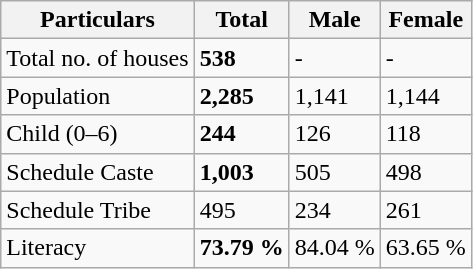<table class="wikitable">
<tr>
<th>Particulars</th>
<th>Total</th>
<th>Male</th>
<th>Female</th>
</tr>
<tr>
<td>Total no. of houses</td>
<td><strong>538</strong></td>
<td>-</td>
<td>-</td>
</tr>
<tr>
<td>Population</td>
<td><strong>2,285</strong></td>
<td>1,141</td>
<td>1,144</td>
</tr>
<tr>
<td>Child (0–6)</td>
<td><strong>244</strong></td>
<td>126</td>
<td>118</td>
</tr>
<tr>
<td>Schedule Caste</td>
<td><strong>1,003</strong></td>
<td>505</td>
<td>498</td>
</tr>
<tr>
<td>Schedule Tribe</td>
<td>495</td>
<td>234</td>
<td>261</td>
</tr>
<tr>
<td>Literacy</td>
<td><strong>73.79 %</strong></td>
<td>84.04 %</td>
<td>63.65 %</td>
</tr>
</table>
